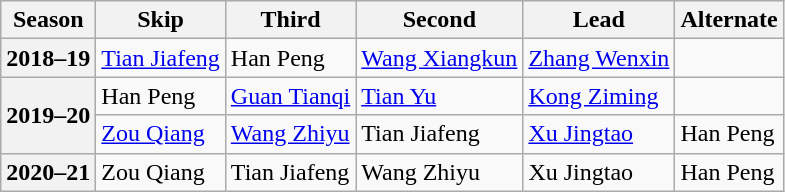<table class="wikitable">
<tr>
<th scope="col">Season</th>
<th scope="col">Skip</th>
<th scope="col">Third</th>
<th scope="col">Second</th>
<th scope="col">Lead</th>
<th scope="col">Alternate</th>
</tr>
<tr>
<th scope="row">2018–19</th>
<td><a href='#'>Tian Jiafeng</a></td>
<td>Han Peng</td>
<td><a href='#'>Wang Xiangkun</a></td>
<td><a href='#'>Zhang Wenxin</a></td>
<td></td>
</tr>
<tr>
<th scope="row" rowspan="2">2019–20</th>
<td>Han Peng</td>
<td><a href='#'>Guan Tianqi</a></td>
<td><a href='#'>Tian Yu</a></td>
<td><a href='#'>Kong Ziming</a></td>
<td></td>
</tr>
<tr>
<td><a href='#'>Zou Qiang</a></td>
<td><a href='#'>Wang Zhiyu</a></td>
<td>Tian Jiafeng</td>
<td><a href='#'>Xu Jingtao</a></td>
<td>Han Peng</td>
</tr>
<tr>
<th scope="row">2020–21</th>
<td>Zou Qiang</td>
<td>Tian Jiafeng</td>
<td>Wang Zhiyu</td>
<td>Xu Jingtao</td>
<td>Han Peng</td>
</tr>
</table>
